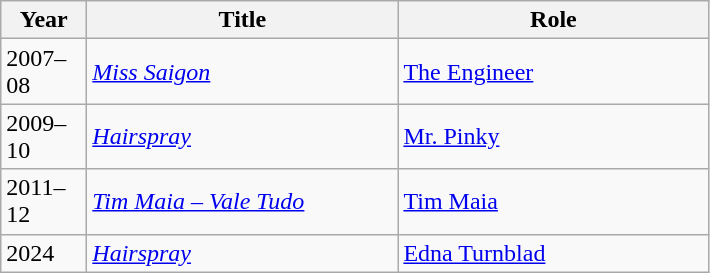<table class="wikitable sortable">
<tr>
<th width=050>Year</th>
<th width=200>Title</th>
<th width=200>Role</th>
</tr>
<tr>
<td>2007–08</td>
<td><em><a href='#'>Miss Saigon</a></em></td>
<td><a href='#'>The Engineer</a></td>
</tr>
<tr>
<td>2009–10</td>
<td><em><a href='#'>Hairspray</a></em></td>
<td><a href='#'>Mr. Pinky</a></td>
</tr>
<tr>
<td>2011–12</td>
<td><em><a href='#'>Tim Maia – Vale Tudo</a></em></td>
<td><a href='#'>Tim Maia</a></td>
</tr>
<tr>
<td>2024</td>
<td><em><a href='#'>Hairspray</a></em></td>
<td><a href='#'>Edna Turnblad</a></td>
</tr>
</table>
